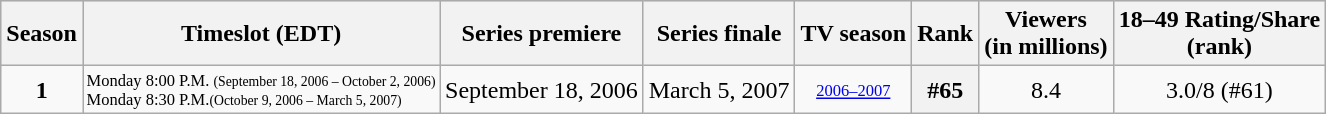<table class="wikitable">
<tr style="background:#e0e0e0;">
<th>Season</th>
<th>Timeslot (EDT)</th>
<th>Series premiere</th>
<th>Series finale</th>
<th>TV season</th>
<th>Rank</th>
<th>Viewers<br>(in millions)</th>
<th>18–49 Rating/Share<br> (rank)</th>
</tr>
<tr style="background:#f9f9f9;">
<th style="background:#F9F9F9;text-align:center">1</th>
<th style="background:#F9F9F9;font-size:11px;font-weight:normal;text-align:left;line-height:110%">Monday 8:00 P.M. <small>(September 18, 2006 – October 2, 2006)</small><br>Monday 8:30 P.M.<small>(October 9, 2006 – March 5, 2007)</small></th>
<td>September 18, 2006</td>
<td>March 5, 2007</td>
<td style="font-size:11px;text-align:center"><a href='#'>2006–2007</a></td>
<th style="text-align:center">#65</th>
<td style="text-align:center">8.4</td>
<td style="text-align:center">3.0/8 (#61)</td>
</tr>
</table>
